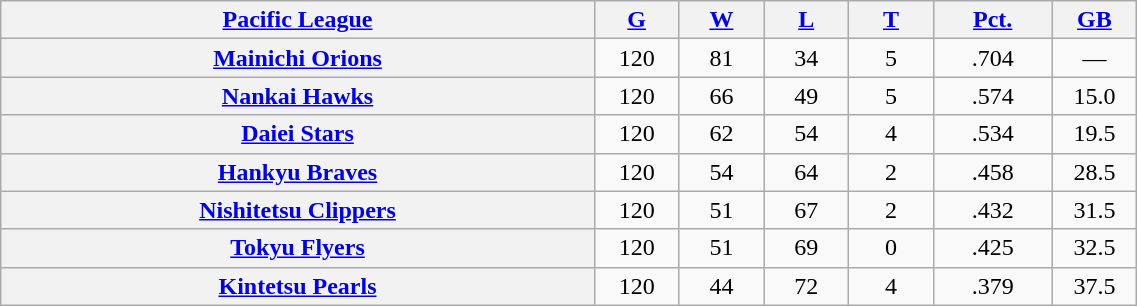<table class="wikitable plainrowheaders" width="60%" style="text-align:center;">
<tr>
<th scope="col" width="35%"><a href='#'>Pacific League</a></th>
<th scope="col" width="5%"><a href='#'>G</a></th>
<th scope="col" width="5%"><a href='#'>W</a></th>
<th scope="col" width="5%"><a href='#'>L</a></th>
<th scope="col" width="5%"><a href='#'>T</a></th>
<th scope="col" width="7%"><a href='#'>Pct.</a></th>
<th scope="col" width="5%"><a href='#'>GB</a></th>
</tr>
<tr>
<th scope="row" style="text-align:center;"><a href='#'>Mainichi Orions</a></th>
<td>120</td>
<td>81</td>
<td>34</td>
<td>5</td>
<td>.704</td>
<td>—</td>
</tr>
<tr>
<th scope="row" style="text-align:center;"><a href='#'>Nankai Hawks</a></th>
<td>120</td>
<td>66</td>
<td>49</td>
<td>5</td>
<td>.574</td>
<td>15.0</td>
</tr>
<tr>
<th scope="row" style="text-align:center;"><a href='#'>Daiei Stars</a></th>
<td>120</td>
<td>62</td>
<td>54</td>
<td>4</td>
<td>.534</td>
<td>19.5</td>
</tr>
<tr>
<th scope="row" style="text-align:center;"><a href='#'>Hankyu Braves</a></th>
<td>120</td>
<td>54</td>
<td>64</td>
<td>2</td>
<td>.458</td>
<td>28.5</td>
</tr>
<tr>
<th scope="row" style="text-align:center;"><a href='#'>Nishitetsu Clippers</a></th>
<td>120</td>
<td>51</td>
<td>67</td>
<td>2</td>
<td>.432</td>
<td>31.5</td>
</tr>
<tr>
<th scope="row" style="text-align:center;"><a href='#'>Tokyu Flyers</a></th>
<td>120</td>
<td>51</td>
<td>69</td>
<td>0</td>
<td>.425</td>
<td>32.5</td>
</tr>
<tr>
<th scope="row" style="text-align:center;"><a href='#'>Kintetsu Pearls</a></th>
<td>120</td>
<td>44</td>
<td>72</td>
<td>4</td>
<td>.379</td>
<td>37.5</td>
</tr>
</table>
